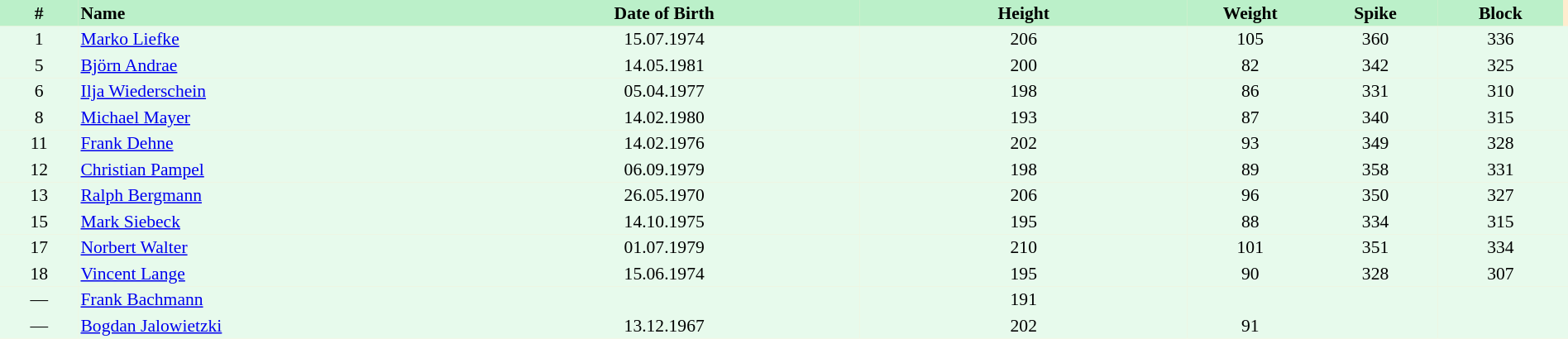<table border=0 cellpadding=2 cellspacing=0  |- bgcolor=#FFECCE style="text-align:center; font-size:90%;" width=100%>
<tr bgcolor=#BBF0C9>
<th width=5%>#</th>
<th width=25% align=left>Name</th>
<th width=25%>Date of Birth</th>
<th width=21%>Height</th>
<th width=8%>Weight</th>
<th width=8%>Spike</th>
<th width=8%>Block</th>
</tr>
<tr bgcolor=#E7FAEC>
<td>1</td>
<td align=left><a href='#'>Marko Liefke</a></td>
<td>15.07.1974</td>
<td>206</td>
<td>105</td>
<td>360</td>
<td>336</td>
<td></td>
</tr>
<tr bgcolor=#E7FAEC>
<td>5</td>
<td align=left><a href='#'>Björn Andrae</a></td>
<td>14.05.1981</td>
<td>200</td>
<td>82</td>
<td>342</td>
<td>325</td>
<td></td>
</tr>
<tr bgcolor=#E7FAEC>
<td>6</td>
<td align=left><a href='#'>Ilja Wiederschein</a></td>
<td>05.04.1977</td>
<td>198</td>
<td>86</td>
<td>331</td>
<td>310</td>
<td></td>
</tr>
<tr bgcolor=#E7FAEC>
<td>8</td>
<td align=left><a href='#'>Michael Mayer</a></td>
<td>14.02.1980</td>
<td>193</td>
<td>87</td>
<td>340</td>
<td>315</td>
<td></td>
</tr>
<tr bgcolor=#E7FAEC>
<td>11</td>
<td align=left><a href='#'>Frank Dehne</a></td>
<td>14.02.1976</td>
<td>202</td>
<td>93</td>
<td>349</td>
<td>328</td>
<td></td>
</tr>
<tr bgcolor=#E7FAEC>
<td>12</td>
<td align=left><a href='#'>Christian Pampel</a></td>
<td>06.09.1979</td>
<td>198</td>
<td>89</td>
<td>358</td>
<td>331</td>
<td></td>
</tr>
<tr bgcolor=#E7FAEC>
<td>13</td>
<td align=left><a href='#'>Ralph Bergmann</a></td>
<td>26.05.1970</td>
<td>206</td>
<td>96</td>
<td>350</td>
<td>327</td>
<td></td>
</tr>
<tr bgcolor=#E7FAEC>
<td>15</td>
<td align=left><a href='#'>Mark Siebeck</a></td>
<td>14.10.1975</td>
<td>195</td>
<td>88</td>
<td>334</td>
<td>315</td>
<td></td>
</tr>
<tr bgcolor=#E7FAEC>
<td>17</td>
<td align=left><a href='#'>Norbert Walter</a></td>
<td>01.07.1979</td>
<td>210</td>
<td>101</td>
<td>351</td>
<td>334</td>
<td></td>
</tr>
<tr bgcolor=#E7FAEC>
<td>18</td>
<td align=left><a href='#'>Vincent Lange</a></td>
<td>15.06.1974</td>
<td>195</td>
<td>90</td>
<td>328</td>
<td>307</td>
<td></td>
</tr>
<tr bgcolor=#E7FAEC>
<td>—</td>
<td align=left><a href='#'>Frank Bachmann</a></td>
<td></td>
<td>191</td>
<td></td>
<td></td>
<td></td>
<td></td>
</tr>
<tr bgcolor=#E7FAEC>
<td>—</td>
<td align=left><a href='#'>Bogdan Jalowietzki</a></td>
<td>13.12.1967</td>
<td>202</td>
<td>91</td>
<td></td>
<td></td>
<td></td>
</tr>
</table>
